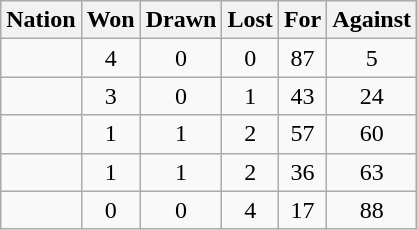<table class="wikitable" style="text-align: center;">
<tr>
<th>Nation</th>
<th>Won</th>
<th>Drawn</th>
<th>Lost</th>
<th>For</th>
<th>Against</th>
</tr>
<tr>
<td align="left"></td>
<td>4</td>
<td>0</td>
<td>0</td>
<td>87</td>
<td>5</td>
</tr>
<tr>
<td align="left"></td>
<td>3</td>
<td>0</td>
<td>1</td>
<td>43</td>
<td>24</td>
</tr>
<tr>
<td align="left"></td>
<td>1</td>
<td>1</td>
<td>2</td>
<td>57</td>
<td>60</td>
</tr>
<tr>
<td align="left"></td>
<td>1</td>
<td>1</td>
<td>2</td>
<td>36</td>
<td>63</td>
</tr>
<tr>
<td align="left"></td>
<td>0</td>
<td>0</td>
<td>4</td>
<td>17</td>
<td>88</td>
</tr>
</table>
